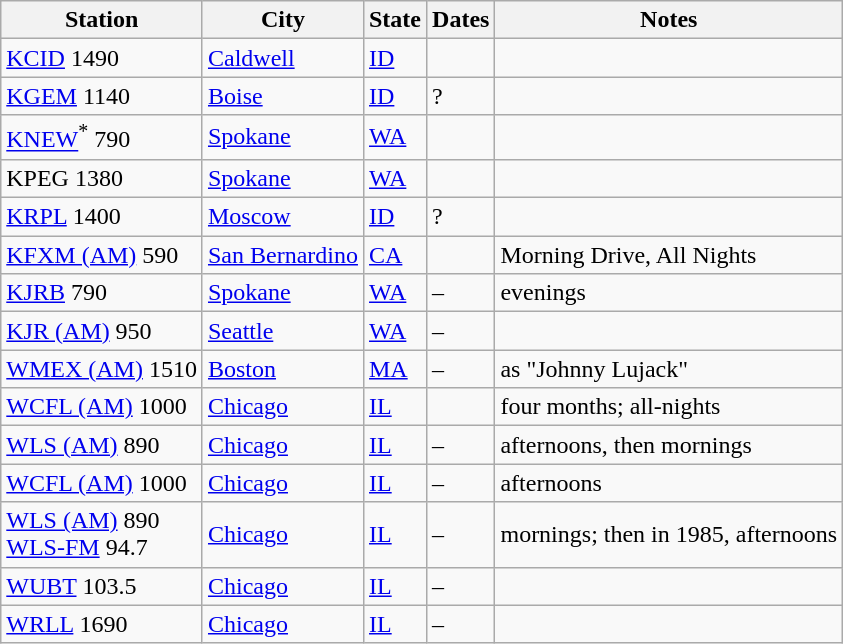<table class="wikitable sortable">
<tr>
<th>Station</th>
<th>City</th>
<th>State</th>
<th>Dates</th>
<th>Notes</th>
</tr>
<tr>
<td><a href='#'>KCID</a> 1490</td>
<td><a href='#'>Caldwell</a></td>
<td><a href='#'>ID</a></td>
<td></td>
<td></td>
</tr>
<tr>
<td><a href='#'>KGEM</a> 1140</td>
<td><a href='#'>Boise</a></td>
<td><a href='#'>ID</a></td>
<td>?</td>
<td></td>
</tr>
<tr>
<td><a href='#'>KNEW</a><sup>*</sup> 790</td>
<td><a href='#'>Spokane</a></td>
<td><a href='#'>WA</a></td>
<td></td>
<td></td>
</tr>
<tr>
<td>KPEG 1380</td>
<td><a href='#'>Spokane</a></td>
<td><a href='#'>WA</a></td>
<td></td>
<td></td>
</tr>
<tr>
<td><a href='#'>KRPL</a> 1400</td>
<td><a href='#'>Moscow</a></td>
<td><a href='#'>ID</a></td>
<td>?</td>
<td></td>
</tr>
<tr>
<td><a href='#'>KFXM (AM)</a> 590</td>
<td><a href='#'>San Bernardino</a></td>
<td><a href='#'>CA</a></td>
<td></td>
<td>Morning Drive, All Nights</td>
</tr>
<tr>
<td><a href='#'>KJRB</a> 790</td>
<td><a href='#'>Spokane</a></td>
<td><a href='#'>WA</a></td>
<td> – </td>
<td>evenings </td>
</tr>
<tr>
<td><a href='#'>KJR (AM)</a> 950</td>
<td><a href='#'>Seattle</a></td>
<td><a href='#'>WA</a></td>
<td> – </td>
<td></td>
</tr>
<tr>
<td><a href='#'>WMEX (AM)</a> 1510</td>
<td><a href='#'>Boston</a></td>
<td><a href='#'>MA</a></td>
<td> – </td>
<td>as "Johnny Lujack"</td>
</tr>
<tr>
<td><a href='#'>WCFL (AM)</a> 1000</td>
<td><a href='#'>Chicago</a></td>
<td><a href='#'>IL</a></td>
<td></td>
<td>four months; all-nights</td>
</tr>
<tr>
<td><a href='#'>WLS (AM)</a> 890</td>
<td><a href='#'>Chicago</a></td>
<td><a href='#'>IL</a></td>
<td> – </td>
<td>afternoons, then mornings</td>
</tr>
<tr>
<td><a href='#'>WCFL (AM)</a> 1000</td>
<td><a href='#'>Chicago</a></td>
<td><a href='#'>IL</a></td>
<td> – </td>
<td>afternoons </td>
</tr>
<tr>
<td><a href='#'>WLS (AM)</a> 890<br><a href='#'>WLS-FM</a> 94.7</td>
<td><a href='#'>Chicago</a></td>
<td><a href='#'>IL</a></td>
<td> – </td>
<td>mornings; then in 1985, afternoons </td>
</tr>
<tr>
<td><a href='#'>WUBT</a> 103.5</td>
<td><a href='#'>Chicago</a></td>
<td><a href='#'>IL</a></td>
<td> – </td>
<td></td>
</tr>
<tr>
<td><a href='#'>WRLL</a> 1690</td>
<td><a href='#'>Chicago</a></td>
<td><a href='#'>IL</a></td>
<td> – </td>
<td></td>
</tr>
</table>
